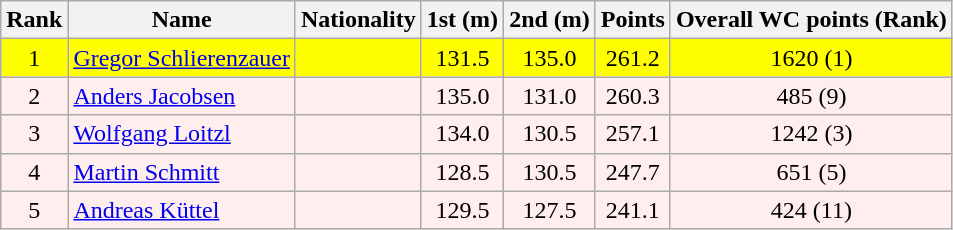<table class="wikitable">
<tr>
<th align=Center>Rank</th>
<th>Name</th>
<th>Nationality</th>
<th align=Center>1st (m)</th>
<th>2nd (m)</th>
<th>Points</th>
<th>Overall WC points (Rank)</th>
</tr>
<tr style="background:#ffff00;">
<td align=center>1</td>
<td align=left><a href='#'>Gregor Schlierenzauer</a></td>
<td align=left></td>
<td align=center>131.5</td>
<td align=center>135.0</td>
<td align=center>261.2</td>
<td align=center>1620 (1)</td>
</tr>
<tr style="background:#ffeeee;">
<td align=center>2</td>
<td align=left><a href='#'>Anders Jacobsen</a></td>
<td align=left></td>
<td align=center>135.0</td>
<td align=center>131.0</td>
<td align=center>260.3</td>
<td align=center>485 (9)</td>
</tr>
<tr style="background:#ffeeee;">
<td align=center>3</td>
<td align=left><a href='#'>Wolfgang Loitzl</a></td>
<td align=left></td>
<td align=center>134.0</td>
<td align=center>130.5</td>
<td align=center>257.1</td>
<td align=center>1242 (3)</td>
</tr>
<tr style="background:#ffeeee;">
<td align=center>4</td>
<td align=left><a href='#'>Martin Schmitt</a></td>
<td align=left></td>
<td align=center>128.5</td>
<td align=center>130.5</td>
<td align=center>247.7</td>
<td align=center>651 (5)</td>
</tr>
<tr style="background:#ffeeee;">
<td align=center>5</td>
<td align=left><a href='#'>Andreas Küttel</a></td>
<td align=left></td>
<td align=center>129.5</td>
<td align=center>127.5</td>
<td align=center>241.1</td>
<td align=center>424 (11)</td>
</tr>
</table>
